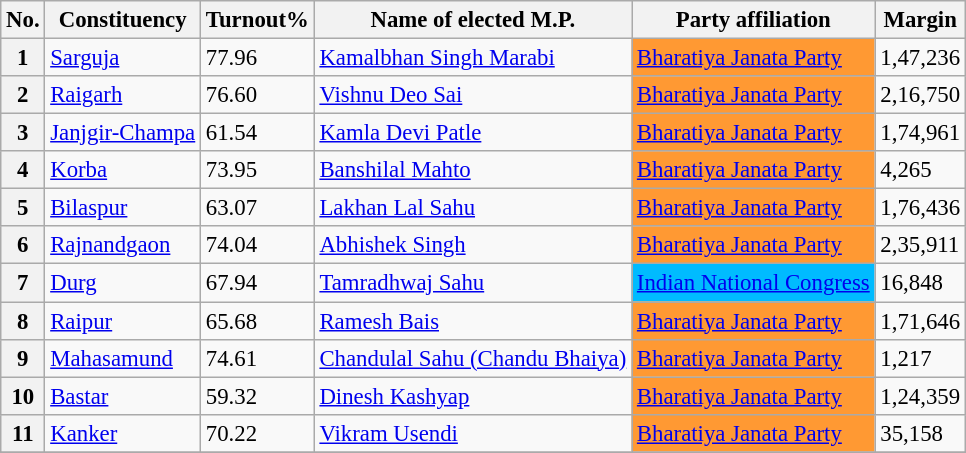<table class="sortable wikitable" style="font-size: 95%;">
<tr>
<th>No.</th>
<th>Constituency</th>
<th>Turnout%</th>
<th>Name of elected M.P.</th>
<th>Party affiliation</th>
<th>Margin</th>
</tr>
<tr>
<th>1</th>
<td><a href='#'>Sarguja</a></td>
<td>77.96 </td>
<td><a href='#'>Kamalbhan Singh Marabi</a></td>
<td bgcolor=#F93><a href='#'>Bharatiya Janata Party</a></td>
<td>1,47,236</td>
</tr>
<tr>
<th>2</th>
<td><a href='#'>Raigarh</a></td>
<td>76.60 </td>
<td><a href='#'>Vishnu Deo Sai</a></td>
<td bgcolor=#F93><a href='#'>Bharatiya Janata Party</a></td>
<td>2,16,750</td>
</tr>
<tr>
<th>3</th>
<td><a href='#'>Janjgir-Champa</a></td>
<td>61.54 </td>
<td><a href='#'>Kamla Devi Patle</a></td>
<td bgcolor=#F93><a href='#'>Bharatiya Janata Party</a></td>
<td>1,74,961</td>
</tr>
<tr>
<th>4</th>
<td><a href='#'>Korba</a></td>
<td>73.95 </td>
<td><a href='#'>Banshilal Mahto</a></td>
<td bgcolor=#F93><a href='#'>Bharatiya Janata Party</a></td>
<td>4,265</td>
</tr>
<tr>
<th>5</th>
<td><a href='#'>Bilaspur</a></td>
<td>63.07 </td>
<td><a href='#'>Lakhan Lal Sahu</a></td>
<td bgcolor=#F93><a href='#'>Bharatiya Janata Party</a></td>
<td>1,76,436</td>
</tr>
<tr>
<th>6</th>
<td><a href='#'>Rajnandgaon</a></td>
<td>74.04 </td>
<td><a href='#'>Abhishek Singh</a></td>
<td bgcolor=#F93><a href='#'>Bharatiya Janata Party</a></td>
<td>2,35,911</td>
</tr>
<tr>
<th>7</th>
<td><a href='#'>Durg</a></td>
<td>67.94 </td>
<td><a href='#'>Tamradhwaj Sahu</a></td>
<td bgcolor=#0BF><a href='#'>Indian National Congress</a></td>
<td>16,848</td>
</tr>
<tr>
<th>8</th>
<td><a href='#'>Raipur</a></td>
<td>65.68 </td>
<td><a href='#'>Ramesh Bais</a></td>
<td bgcolor=#F93><a href='#'>Bharatiya Janata Party</a></td>
<td>1,71,646</td>
</tr>
<tr>
<th>9</th>
<td><a href='#'>Mahasamund</a></td>
<td>74.61 </td>
<td><a href='#'>Chandulal Sahu (Chandu Bhaiya)</a></td>
<td bgcolor=#F93><a href='#'>Bharatiya Janata Party</a></td>
<td>1,217</td>
</tr>
<tr>
<th>10</th>
<td><a href='#'>Bastar</a></td>
<td>59.32 </td>
<td><a href='#'>Dinesh Kashyap</a></td>
<td bgcolor=#F93><a href='#'>Bharatiya Janata Party</a></td>
<td>1,24,359</td>
</tr>
<tr>
<th>11</th>
<td><a href='#'>Kanker</a></td>
<td>70.22 </td>
<td><a href='#'>Vikram Usendi</a></td>
<td bgcolor=#F93><a href='#'>Bharatiya Janata Party</a></td>
<td>35,158</td>
</tr>
<tr>
</tr>
</table>
